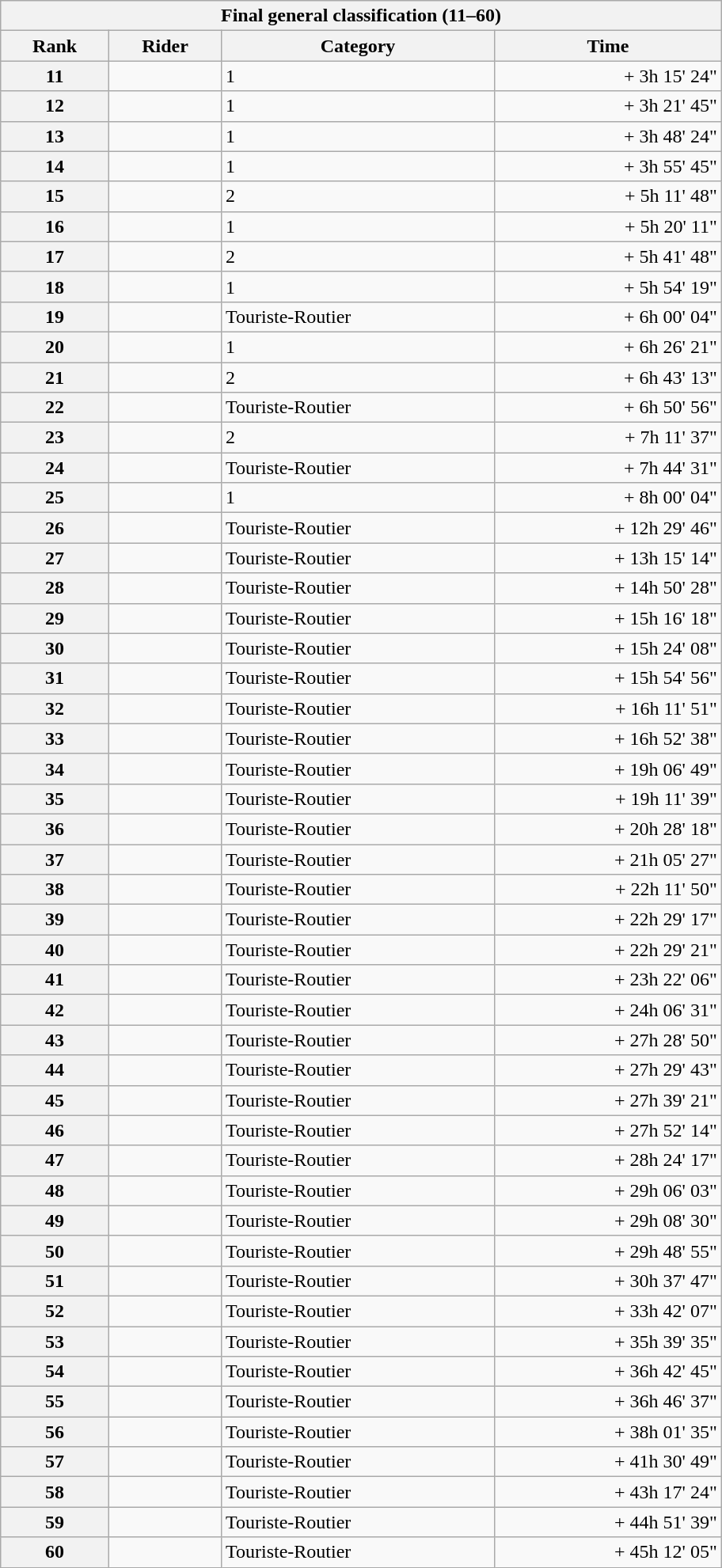<table class="collapsible collapsed wikitable" style="width:38em;margin-top:-1px;">
<tr>
<th scope="col" colspan="4">Final general classification (11–60)</th>
</tr>
<tr>
<th scope="col">Rank</th>
<th scope="col">Rider</th>
<th scope="col">Category</th>
<th scope="col">Time</th>
</tr>
<tr>
<th scope="row">11</th>
<td></td>
<td>1</td>
<td style="text-align:right;">+ 3h 15' 24"</td>
</tr>
<tr>
<th scope="row">12</th>
<td></td>
<td>1</td>
<td style="text-align:right;">+ 3h 21' 45"</td>
</tr>
<tr>
<th scope="row">13</th>
<td></td>
<td>1</td>
<td style="text-align:right;">+ 3h 48' 24"</td>
</tr>
<tr>
<th scope="row">14</th>
<td></td>
<td>1</td>
<td style="text-align:right;">+ 3h 55' 45"</td>
</tr>
<tr>
<th scope="row">15</th>
<td></td>
<td>2</td>
<td style="text-align:right;">+ 5h 11' 48"</td>
</tr>
<tr>
<th scope="row">16</th>
<td></td>
<td>1</td>
<td style="text-align:right;">+ 5h 20' 11"</td>
</tr>
<tr>
<th scope="row">17</th>
<td></td>
<td>2</td>
<td style="text-align:right;">+ 5h 41' 48"</td>
</tr>
<tr>
<th scope="row">18</th>
<td></td>
<td>1</td>
<td style="text-align:right;">+ 5h 54' 19"</td>
</tr>
<tr>
<th scope="row">19</th>
<td></td>
<td>Touriste-Routier</td>
<td style="text-align:right;">+ 6h 00' 04"</td>
</tr>
<tr>
<th scope="row">20</th>
<td></td>
<td>1</td>
<td style="text-align:right;">+ 6h 26' 21"</td>
</tr>
<tr>
<th scope="row">21</th>
<td></td>
<td>2</td>
<td style="text-align:right;">+ 6h 43' 13"</td>
</tr>
<tr>
<th scope="row">22</th>
<td></td>
<td>Touriste-Routier</td>
<td style="text-align:right;">+ 6h 50' 56"</td>
</tr>
<tr>
<th scope="row">23</th>
<td></td>
<td>2</td>
<td style="text-align:right;">+ 7h 11' 37"</td>
</tr>
<tr>
<th scope="row">24</th>
<td></td>
<td>Touriste-Routier</td>
<td style="text-align:right;">+ 7h 44' 31"</td>
</tr>
<tr>
<th scope="row">25</th>
<td></td>
<td>1</td>
<td style="text-align:right;">+ 8h 00' 04"</td>
</tr>
<tr>
<th scope="row">26</th>
<td></td>
<td>Touriste-Routier</td>
<td style="text-align:right;">+ 12h 29' 46"</td>
</tr>
<tr>
<th scope="row">27</th>
<td></td>
<td>Touriste-Routier</td>
<td style="text-align:right;">+ 13h 15' 14"</td>
</tr>
<tr>
<th scope="row">28</th>
<td></td>
<td>Touriste-Routier</td>
<td style="text-align:right;">+ 14h 50' 28"</td>
</tr>
<tr>
<th scope="row">29</th>
<td></td>
<td>Touriste-Routier</td>
<td style="text-align:right;">+ 15h 16' 18"</td>
</tr>
<tr>
<th scope="row">30</th>
<td></td>
<td>Touriste-Routier</td>
<td style="text-align:right;">+ 15h 24' 08"</td>
</tr>
<tr>
<th scope="row">31</th>
<td></td>
<td>Touriste-Routier</td>
<td style="text-align:right;">+ 15h 54' 56"</td>
</tr>
<tr>
<th scope="row">32</th>
<td></td>
<td>Touriste-Routier</td>
<td style="text-align:right;">+ 16h 11' 51"</td>
</tr>
<tr>
<th scope="row">33</th>
<td></td>
<td>Touriste-Routier</td>
<td style="text-align:right;">+ 16h 52' 38"</td>
</tr>
<tr>
<th scope="row">34</th>
<td></td>
<td>Touriste-Routier</td>
<td style="text-align:right;">+ 19h 06' 49"</td>
</tr>
<tr>
<th scope="row">35</th>
<td></td>
<td>Touriste-Routier</td>
<td style="text-align:right;">+ 19h 11' 39"</td>
</tr>
<tr>
<th scope="row">36</th>
<td></td>
<td>Touriste-Routier</td>
<td style="text-align:right;">+ 20h 28' 18"</td>
</tr>
<tr>
<th scope="row">37</th>
<td></td>
<td>Touriste-Routier</td>
<td style="text-align:right;">+ 21h 05' 27"</td>
</tr>
<tr>
<th scope="row">38</th>
<td></td>
<td>Touriste-Routier</td>
<td style="text-align:right;">+ 22h 11' 50"</td>
</tr>
<tr>
<th scope="row">39</th>
<td></td>
<td>Touriste-Routier</td>
<td style="text-align:right;">+ 22h 29' 17"</td>
</tr>
<tr>
<th scope="row">40</th>
<td></td>
<td>Touriste-Routier</td>
<td style="text-align:right;">+ 22h 29' 21"</td>
</tr>
<tr>
<th scope="row">41</th>
<td></td>
<td>Touriste-Routier</td>
<td style="text-align:right;">+ 23h 22' 06"</td>
</tr>
<tr>
<th scope="row">42</th>
<td></td>
<td>Touriste-Routier</td>
<td style="text-align:right;">+ 24h 06' 31"</td>
</tr>
<tr>
<th scope="row">43</th>
<td></td>
<td>Touriste-Routier</td>
<td style="text-align:right;">+ 27h 28' 50"</td>
</tr>
<tr>
<th scope="row">44</th>
<td></td>
<td>Touriste-Routier</td>
<td style="text-align:right;">+ 27h 29' 43"</td>
</tr>
<tr>
<th scope="row">45</th>
<td></td>
<td>Touriste-Routier</td>
<td style="text-align:right;">+ 27h 39' 21"</td>
</tr>
<tr>
<th scope="row">46</th>
<td></td>
<td>Touriste-Routier</td>
<td style="text-align:right;">+ 27h 52' 14"</td>
</tr>
<tr>
<th scope="row">47</th>
<td></td>
<td>Touriste-Routier</td>
<td style="text-align:right;">+ 28h 24' 17"</td>
</tr>
<tr>
<th scope="row">48</th>
<td></td>
<td>Touriste-Routier</td>
<td style="text-align:right;">+ 29h 06' 03"</td>
</tr>
<tr>
<th scope="row">49</th>
<td></td>
<td>Touriste-Routier</td>
<td style="text-align:right;">+ 29h 08' 30"</td>
</tr>
<tr>
<th scope="row">50</th>
<td></td>
<td>Touriste-Routier</td>
<td style="text-align:right;">+ 29h 48' 55"</td>
</tr>
<tr>
<th scope="row">51</th>
<td></td>
<td>Touriste-Routier</td>
<td style="text-align:right;">+ 30h 37' 47"</td>
</tr>
<tr>
<th scope="row">52</th>
<td></td>
<td>Touriste-Routier</td>
<td style="text-align:right;">+ 33h 42' 07"</td>
</tr>
<tr>
<th scope="row">53</th>
<td></td>
<td>Touriste-Routier</td>
<td style="text-align:right;">+ 35h 39' 35"</td>
</tr>
<tr>
<th scope="row">54</th>
<td></td>
<td>Touriste-Routier</td>
<td style="text-align:right;">+ 36h 42' 45"</td>
</tr>
<tr>
<th scope="row">55</th>
<td></td>
<td>Touriste-Routier</td>
<td style="text-align:right;">+ 36h 46' 37"</td>
</tr>
<tr>
<th scope="row">56</th>
<td></td>
<td>Touriste-Routier</td>
<td style="text-align:right;">+ 38h 01' 35"</td>
</tr>
<tr>
<th scope="row">57</th>
<td></td>
<td>Touriste-Routier</td>
<td style="text-align:right;">+ 41h 30' 49"</td>
</tr>
<tr>
<th scope="row">58</th>
<td></td>
<td>Touriste-Routier</td>
<td style="text-align:right;">+ 43h 17' 24"</td>
</tr>
<tr>
<th scope="row">59</th>
<td></td>
<td>Touriste-Routier</td>
<td style="text-align:right;">+ 44h 51' 39"</td>
</tr>
<tr>
<th scope="row">60</th>
<td></td>
<td>Touriste-Routier</td>
<td style="text-align:right;">+ 45h 12' 05"</td>
</tr>
</table>
